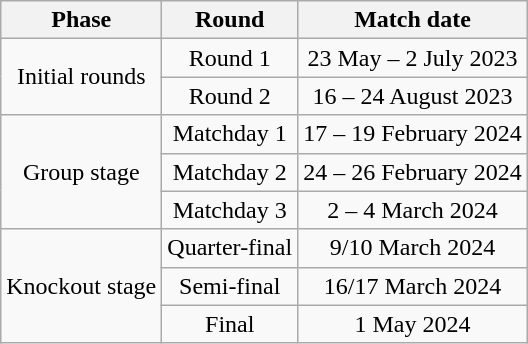<table class="wikitable" style="text-align:center">
<tr>
<th>Phase</th>
<th>Round</th>
<th>Match date</th>
</tr>
<tr>
<td rowspan=2>Initial rounds</td>
<td>Round 1</td>
<td>23 May – 2 July 2023</td>
</tr>
<tr>
<td>Round 2</td>
<td>16 – 24 August 2023</td>
</tr>
<tr>
<td rowspan=3>Group stage</td>
<td>Matchday 1</td>
<td>17 – 19 February 2024</td>
</tr>
<tr>
<td>Matchday 2</td>
<td>24 – 26 February 2024</td>
</tr>
<tr>
<td>Matchday 3</td>
<td>2 – 4 March 2024</td>
</tr>
<tr>
<td rowspan=3>Knockout stage</td>
<td>Quarter-final</td>
<td>9/10 March 2024</td>
</tr>
<tr>
<td>Semi-final</td>
<td>16/17 March 2024</td>
</tr>
<tr>
<td>Final</td>
<td>1 May 2024</td>
</tr>
</table>
